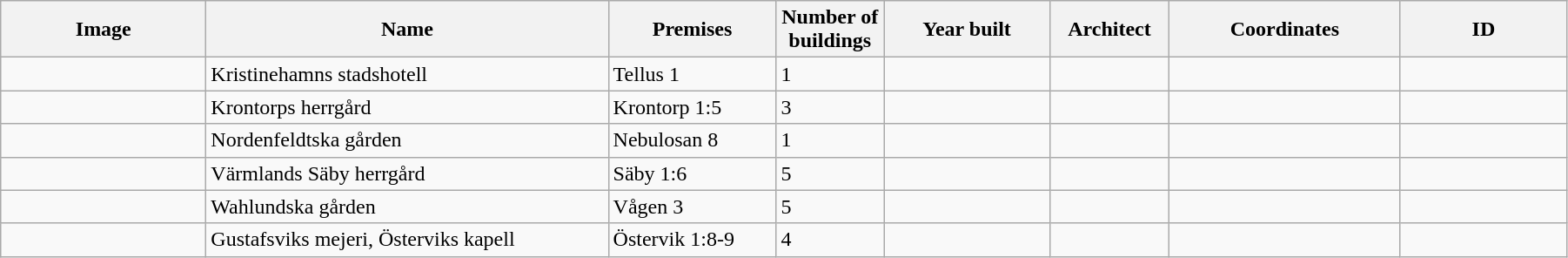<table class="wikitable" width="95%">
<tr>
<th width="150">Image</th>
<th>Name</th>
<th>Premises</th>
<th width="75">Number of<br>buildings</th>
<th width="120">Year built</th>
<th>Architect</th>
<th width="170">Coordinates</th>
<th width="120">ID</th>
</tr>
<tr>
<td></td>
<td>Kristinehamns stadshotell</td>
<td>Tellus 1</td>
<td>1</td>
<td></td>
<td></td>
<td></td>
<td></td>
</tr>
<tr>
<td></td>
<td>Krontorps herrgård</td>
<td>Krontorp 1:5</td>
<td>3</td>
<td></td>
<td></td>
<td></td>
<td></td>
</tr>
<tr>
<td></td>
<td>Nordenfeldtska gården</td>
<td>Nebulosan 8</td>
<td>1</td>
<td></td>
<td></td>
<td></td>
<td></td>
</tr>
<tr>
<td></td>
<td>Värmlands Säby herrgård</td>
<td>Säby 1:6</td>
<td>5</td>
<td></td>
<td></td>
<td></td>
<td></td>
</tr>
<tr>
<td></td>
<td>Wahlundska gården</td>
<td>Vågen 3</td>
<td>5</td>
<td></td>
<td></td>
<td></td>
<td></td>
</tr>
<tr>
<td></td>
<td>Gustafsviks mejeri, Österviks kapell</td>
<td>Östervik 1:8-9</td>
<td>4</td>
<td></td>
<td></td>
<td></td>
<td></td>
</tr>
</table>
